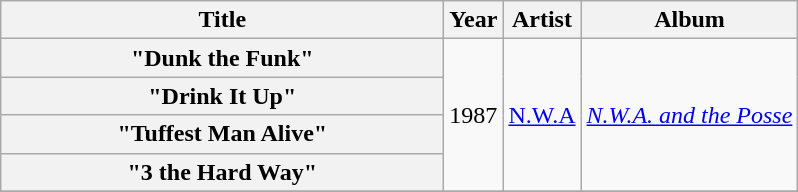<table class="wikitable plainrowheaders" style="text-align:center;">
<tr>
<th scope="col" style="width:18em;">Title</th>
<th scope="col">Year</th>
<th scope="col">Artist</th>
<th scope="col">Album</th>
</tr>
<tr>
<th scope="row">"Dunk the Funk"</th>
<td rowspan="4">1987</td>
<td rowspan="4"><a href='#'>N.W.A</a></td>
<td rowspan="4"><em><a href='#'>N.W.A. and the Posse</a></em></td>
</tr>
<tr>
<th scope="row">"Drink It Up"</th>
</tr>
<tr>
<th scope="row">"Tuffest Man Alive"</th>
</tr>
<tr>
<th scope="row">"3 the Hard Way"</th>
</tr>
<tr>
</tr>
</table>
